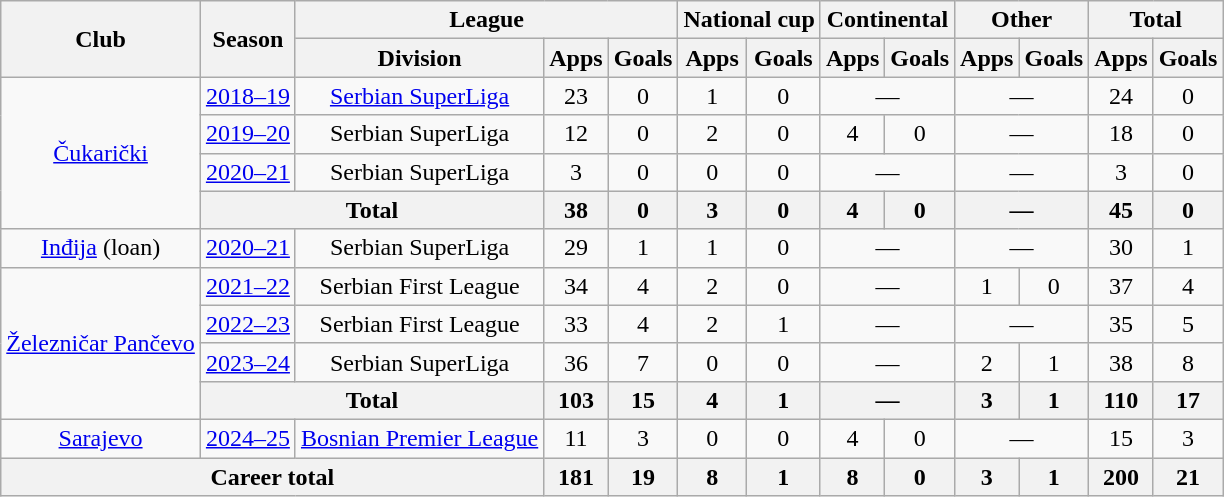<table class="wikitable" style="text-align:center">
<tr>
<th rowspan=2>Club</th>
<th rowspan=2>Season</th>
<th colspan=3>League</th>
<th colspan=2>National cup</th>
<th colspan=2>Continental</th>
<th colspan=2>Other</th>
<th colspan=2>Total</th>
</tr>
<tr>
<th>Division</th>
<th>Apps</th>
<th>Goals</th>
<th>Apps</th>
<th>Goals</th>
<th>Apps</th>
<th>Goals</th>
<th>Apps</th>
<th>Goals</th>
<th>Apps</th>
<th>Goals</th>
</tr>
<tr>
<td rowspan=4><a href='#'>Čukarički</a></td>
<td><a href='#'>2018–19</a></td>
<td><a href='#'>Serbian SuperLiga</a></td>
<td>23</td>
<td>0</td>
<td>1</td>
<td>0</td>
<td colspan=2>—</td>
<td colspan=2>—</td>
<td>24</td>
<td>0</td>
</tr>
<tr>
<td><a href='#'>2019–20</a></td>
<td>Serbian SuperLiga</td>
<td>12</td>
<td>0</td>
<td>2</td>
<td>0</td>
<td>4</td>
<td>0</td>
<td colspan=2>—</td>
<td>18</td>
<td>0</td>
</tr>
<tr>
<td><a href='#'>2020–21</a></td>
<td>Serbian SuperLiga</td>
<td>3</td>
<td>0</td>
<td>0</td>
<td>0</td>
<td colspan=2>—</td>
<td colspan=2>—</td>
<td>3</td>
<td>0</td>
</tr>
<tr>
<th colspan=2>Total</th>
<th>38</th>
<th>0</th>
<th>3</th>
<th>0</th>
<th>4</th>
<th>0</th>
<th colspan=2>—</th>
<th>45</th>
<th>0</th>
</tr>
<tr>
<td><a href='#'>Inđija</a> (loan)</td>
<td><a href='#'>2020–21</a></td>
<td>Serbian SuperLiga</td>
<td>29</td>
<td>1</td>
<td>1</td>
<td>0</td>
<td colspan=2>—</td>
<td colspan=2>—</td>
<td>30</td>
<td>1</td>
</tr>
<tr>
<td rowspan=4><a href='#'>Železničar Pančevo</a></td>
<td><a href='#'>2021–22</a></td>
<td>Serbian First League</td>
<td>34</td>
<td>4</td>
<td>2</td>
<td>0</td>
<td colspan=2>—</td>
<td>1</td>
<td>0</td>
<td>37</td>
<td>4</td>
</tr>
<tr>
<td><a href='#'>2022–23</a></td>
<td>Serbian First League</td>
<td>33</td>
<td>4</td>
<td>2</td>
<td>1</td>
<td colspan=2>—</td>
<td colspan=2>—</td>
<td>35</td>
<td>5</td>
</tr>
<tr>
<td><a href='#'>2023–24</a></td>
<td>Serbian SuperLiga</td>
<td>36</td>
<td>7</td>
<td>0</td>
<td>0</td>
<td colspan=2>—</td>
<td>2</td>
<td>1</td>
<td>38</td>
<td>8</td>
</tr>
<tr>
<th colspan=2>Total</th>
<th>103</th>
<th>15</th>
<th>4</th>
<th>1</th>
<th colspan=2>—</th>
<th>3</th>
<th>1</th>
<th>110</th>
<th>17</th>
</tr>
<tr>
<td><a href='#'>Sarajevo</a></td>
<td><a href='#'>2024–25</a></td>
<td><a href='#'>Bosnian Premier League</a></td>
<td>11</td>
<td>3</td>
<td>0</td>
<td>0</td>
<td>4</td>
<td>0</td>
<td colspan=2>—</td>
<td>15</td>
<td>3</td>
</tr>
<tr>
<th colspan=3>Career total</th>
<th>181</th>
<th>19</th>
<th>8</th>
<th>1</th>
<th>8</th>
<th>0</th>
<th>3</th>
<th>1</th>
<th>200</th>
<th>21</th>
</tr>
</table>
